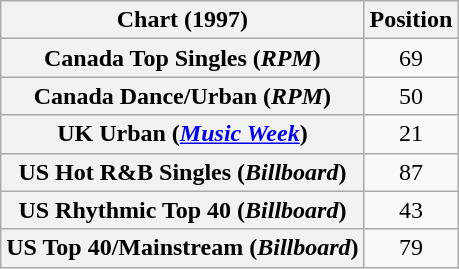<table class="wikitable sortable plainrowheaders" style="text-align:center">
<tr>
<th>Chart (1997)</th>
<th>Position</th>
</tr>
<tr>
<th scope="row">Canada Top Singles (<em>RPM</em>)</th>
<td>69</td>
</tr>
<tr>
<th scope="row">Canada Dance/Urban (<em>RPM</em>)</th>
<td>50</td>
</tr>
<tr>
<th scope="row">UK Urban (<em><a href='#'>Music Week</a></em>)</th>
<td>21</td>
</tr>
<tr>
<th scope="row">US Hot R&B Singles (<em>Billboard</em>)</th>
<td>87</td>
</tr>
<tr>
<th scope="row">US Rhythmic Top 40 (<em>Billboard</em>)</th>
<td>43</td>
</tr>
<tr>
<th scope="row">US Top 40/Mainstream (<em>Billboard</em>)</th>
<td>79</td>
</tr>
</table>
